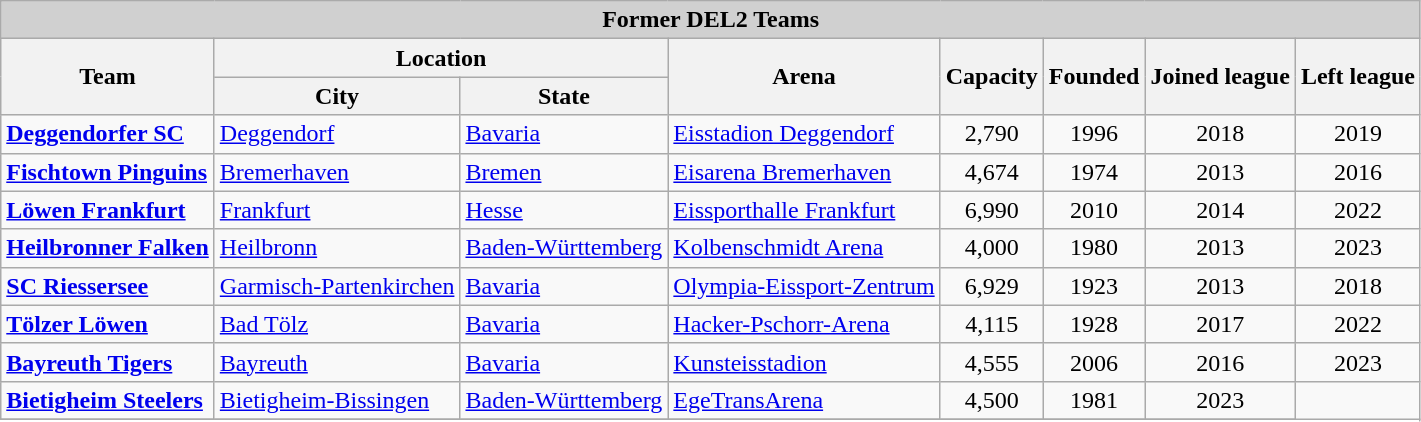<table class="wikitable sortable">
<tr>
<th style="background:#d0d0d0;" colspan="8"><span> Former DEL2 Teams</span></th>
</tr>
<tr>
<th rowspan=2>Team</th>
<th colspan=2>Location</th>
<th rowspan=2>Arena</th>
<th rowspan=2>Capacity</th>
<th rowspan=2>Founded</th>
<th rowspan=2>Joined league</th>
<th rowspan=2>Left league</th>
</tr>
<tr>
<th>City</th>
<th>State</th>
</tr>
<tr>
<td><strong><a href='#'>Deggendorfer SC</a></strong></td>
<td><a href='#'>Deggendorf</a></td>
<td> <a href='#'>Bavaria</a></td>
<td><a href='#'>Eisstadion Deggendorf</a></td>
<td align="center">2,790</td>
<td align="center">1996</td>
<td align="center">2018</td>
<td align="center">2019</td>
</tr>
<tr>
<td><strong><a href='#'>Fischtown Pinguins</a></strong></td>
<td><a href='#'>Bremerhaven</a></td>
<td> <a href='#'>Bremen</a></td>
<td><a href='#'>Eisarena Bremerhaven</a></td>
<td align="center">4,674</td>
<td align="center">1974</td>
<td align="center">2013</td>
<td align="center">2016</td>
</tr>
<tr>
<td><strong><a href='#'>Löwen Frankfurt</a></strong></td>
<td><a href='#'>Frankfurt</a></td>
<td> <a href='#'>Hesse</a></td>
<td><a href='#'>Eissporthalle Frankfurt</a></td>
<td align="center">6,990</td>
<td align="center">2010</td>
<td align="center">2014</td>
<td align="center">2022</td>
</tr>
<tr>
<td><strong><a href='#'>Heilbronner Falken</a></strong></td>
<td><a href='#'>Heilbronn</a></td>
<td> <a href='#'>Baden-Württemberg</a></td>
<td><a href='#'>Kolbenschmidt Arena</a></td>
<td align="center">4,000</td>
<td align="center">1980</td>
<td align="center">2013</td>
<td align="center">2023</td>
</tr>
<tr>
<td><strong><a href='#'>SC Riessersee</a></strong></td>
<td><a href='#'>Garmisch-Partenkirchen</a></td>
<td> <a href='#'>Bavaria</a></td>
<td><a href='#'>Olympia-Eissport-Zentrum</a></td>
<td align="center">6,929</td>
<td align="center">1923</td>
<td align="center">2013</td>
<td align="center">2018</td>
</tr>
<tr>
<td><strong><a href='#'>Tölzer Löwen</a></strong></td>
<td><a href='#'>Bad Tölz</a></td>
<td> <a href='#'>Bavaria</a></td>
<td><a href='#'>Hacker-Pschorr-Arena</a></td>
<td align="center">4,115</td>
<td align="center">1928</td>
<td align="center">2017</td>
<td align="center">2022</td>
</tr>
<tr>
<td><strong><a href='#'>Bayreuth Tigers</a></strong></td>
<td><a href='#'>Bayreuth</a></td>
<td> <a href='#'>Bavaria</a></td>
<td><a href='#'>Kunsteisstadion</a></td>
<td align="center">4,555</td>
<td align="center">2006</td>
<td align="center">2016</td>
<td align="center">2023</td>
</tr>
<tr>
<td><strong><a href='#'>Bietigheim Steelers</a></strong></td>
<td><a href='#'>Bietigheim-Bissingen</a></td>
<td> <a href='#'>Baden-Württemberg</a></td>
<td><a href='#'>EgeTransArena</a></td>
<td align="center">4,500</td>
<td align="center">1981</td>
<td align="center">2023</td>
</tr>
<tr>
</tr>
</table>
